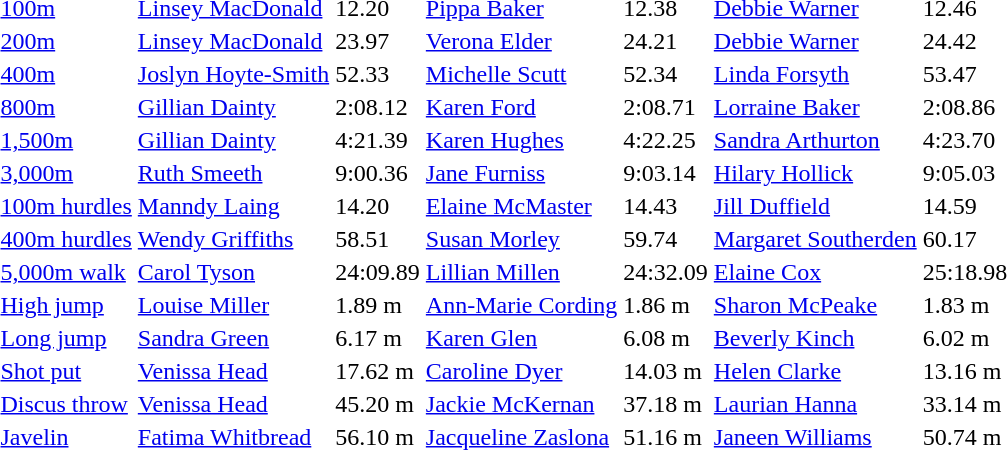<table>
<tr>
<td><a href='#'>100m</a></td>
<td> <a href='#'>Linsey MacDonald</a></td>
<td>12.20</td>
<td><a href='#'>Pippa Baker</a></td>
<td>12.38</td>
<td><a href='#'>Debbie Warner</a></td>
<td>12.46</td>
</tr>
<tr>
<td><a href='#'>200m</a></td>
<td> <a href='#'>Linsey MacDonald</a></td>
<td>23.97</td>
<td><a href='#'>Verona Elder</a></td>
<td>24.21</td>
<td><a href='#'>Debbie Warner</a></td>
<td>24.42</td>
</tr>
<tr>
<td><a href='#'>400m</a></td>
<td><a href='#'>Joslyn Hoyte-Smith</a></td>
<td>52.33</td>
<td><a href='#'>Michelle Scutt</a></td>
<td>52.34</td>
<td><a href='#'>Linda Forsyth</a></td>
<td>53.47</td>
</tr>
<tr>
<td><a href='#'>800m</a></td>
<td><a href='#'>Gillian Dainty</a></td>
<td>2:08.12</td>
<td> <a href='#'>Karen Ford</a></td>
<td>2:08.71</td>
<td><a href='#'>Lorraine Baker</a></td>
<td>2:08.86</td>
</tr>
<tr>
<td><a href='#'>1,500m</a></td>
<td><a href='#'>Gillian Dainty</a></td>
<td>4:21.39</td>
<td><a href='#'>Karen Hughes</a></td>
<td>4:22.25</td>
<td><a href='#'>Sandra Arthurton</a></td>
<td>4:23.70</td>
</tr>
<tr>
<td><a href='#'>3,000m</a></td>
<td><a href='#'>Ruth Smeeth</a></td>
<td>9:00.36</td>
<td><a href='#'>Jane Furniss</a></td>
<td>9:03.14</td>
<td> <a href='#'>Hilary Hollick</a></td>
<td>9:05.03</td>
</tr>
<tr>
<td><a href='#'>100m hurdles</a></td>
<td><a href='#'>Manndy Laing</a></td>
<td>14.20</td>
<td> <a href='#'>Elaine McMaster</a></td>
<td>14.43</td>
<td><a href='#'>Jill Duffield</a></td>
<td>14.59</td>
</tr>
<tr>
<td><a href='#'>400m hurdles</a></td>
<td><a href='#'>Wendy Griffiths</a></td>
<td>58.51</td>
<td><a href='#'>Susan Morley</a></td>
<td>59.74</td>
<td> <a href='#'>Margaret Southerden</a></td>
<td>60.17</td>
</tr>
<tr>
<td><a href='#'>5,000m walk</a></td>
<td><a href='#'>Carol Tyson</a></td>
<td>24:09.89</td>
<td><a href='#'>Lillian Millen</a></td>
<td>24:32.09</td>
<td><a href='#'>Elaine Cox</a></td>
<td>25:18.98</td>
</tr>
<tr>
<td><a href='#'>High jump</a></td>
<td><a href='#'>Louise Miller</a></td>
<td>1.89 m</td>
<td><a href='#'>Ann-Marie Cording</a></td>
<td>1.86 m</td>
<td><a href='#'>Sharon McPeake</a></td>
<td>1.83 m</td>
</tr>
<tr>
<td><a href='#'>Long jump</a></td>
<td><a href='#'>Sandra Green</a></td>
<td>6.17 m </td>
<td> <a href='#'>Karen Glen</a></td>
<td>6.08 m </td>
<td><a href='#'>Beverly Kinch</a></td>
<td>6.02 m</td>
</tr>
<tr>
<td><a href='#'>Shot put</a></td>
<td> <a href='#'>Venissa Head</a></td>
<td>17.62 m</td>
<td><a href='#'>Caroline Dyer</a></td>
<td>14.03 m</td>
<td><a href='#'>Helen Clarke</a></td>
<td>13.16 m</td>
</tr>
<tr>
<td><a href='#'>Discus throw</a></td>
<td> <a href='#'>Venissa Head</a></td>
<td>45.20 m</td>
<td> <a href='#'>Jackie McKernan</a></td>
<td>37.18 m</td>
<td><a href='#'>Laurian Hanna</a></td>
<td>33.14 m</td>
</tr>
<tr>
<td><a href='#'>Javelin</a></td>
<td><a href='#'>Fatima Whitbread</a></td>
<td>56.10 m</td>
<td> <a href='#'>Jacqueline Zaslona</a></td>
<td>51.16 m</td>
<td><a href='#'>Janeen Williams</a></td>
<td>50.74 m</td>
</tr>
</table>
